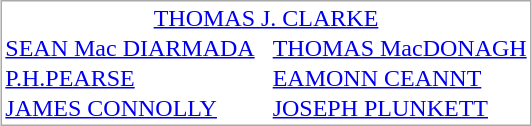<table cellpadding="0" style="border:1px solid darkgray;" align="center">
<tr>
<td align=center colspan=3><a href='#'>THOMAS J. CLARKE</a></td>
</tr>
<tr>
<td><a href='#'>SEAN Mac DIARMADA</a></td>
<td>  </td>
<td><a href='#'>THOMAS MacDONAGH</a></td>
</tr>
<tr>
<td><a href='#'>P.H.PEARSE</a></td>
<td>  </td>
<td><a href='#'>EAMONN CEANNT</a></td>
</tr>
<tr>
<td><a href='#'>JAMES CONNOLLY</a></td>
<td>  </td>
<td><a href='#'>JOSEPH PLUNKETT</a></td>
</tr>
</table>
